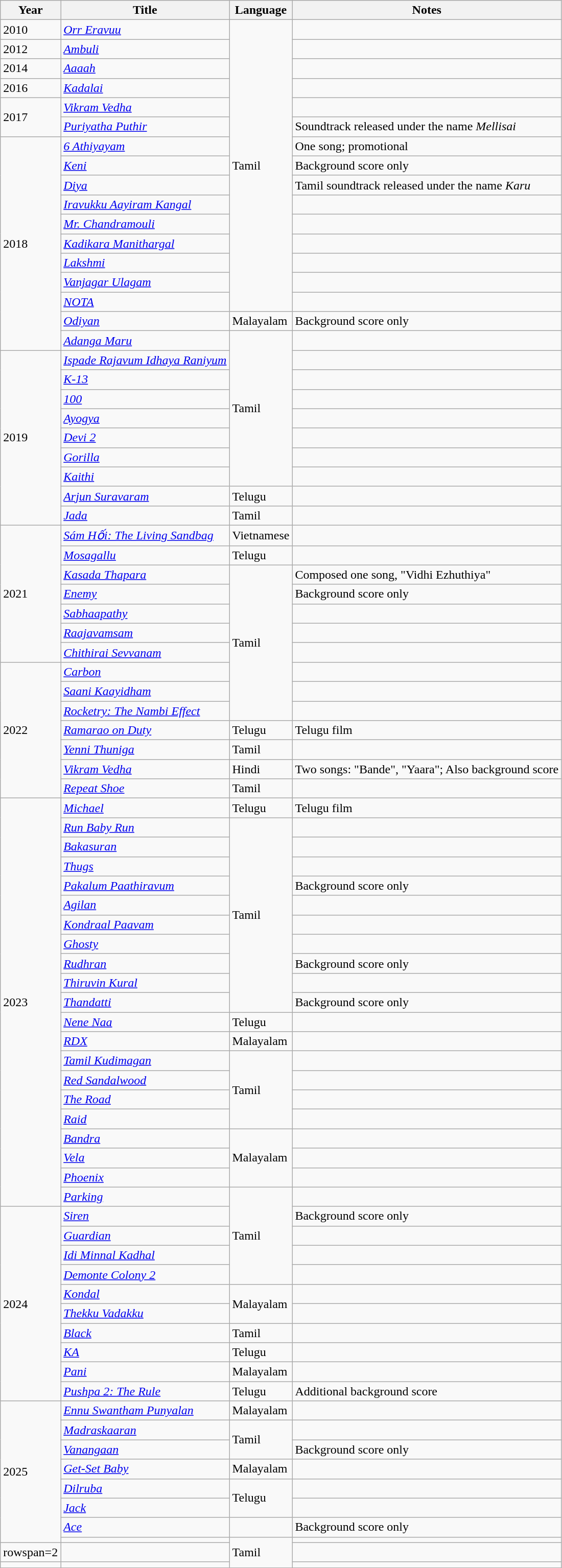<table class="wikitable sortable">
<tr>
<th>Year</th>
<th>Title</th>
<th>Language</th>
<th class="unsortable">Notes</th>
</tr>
<tr>
<td>2010</td>
<td><em><a href='#'>Orr Eravuu</a></em></td>
<td rowspan="15">Tamil</td>
<td></td>
</tr>
<tr>
<td>2012</td>
<td><em><a href='#'>Ambuli</a></em></td>
<td></td>
</tr>
<tr>
<td>2014</td>
<td><em><a href='#'>Aaaah</a></em></td>
<td></td>
</tr>
<tr>
<td>2016</td>
<td><em><a href='#'>Kadalai</a></em></td>
<td></td>
</tr>
<tr>
<td rowspan=2>2017</td>
<td><em><a href='#'>Vikram Vedha</a></em></td>
<td></td>
</tr>
<tr>
<td><em><a href='#'>Puriyatha Puthir</a></em></td>
<td>Soundtrack released under the name <em>Mellisai</em></td>
</tr>
<tr>
<td rowspan=11>2018</td>
<td><em><a href='#'>6 Athiyayam</a></em></td>
<td>One song; promotional</td>
</tr>
<tr>
<td><em><a href='#'>Keni</a></em></td>
<td>Background score only</td>
</tr>
<tr>
<td><em><a href='#'>Diya</a></em></td>
<td>Tamil soundtrack released under the name <em>Karu</em></td>
</tr>
<tr>
<td><em><a href='#'>Iravukku Aayiram Kangal</a></em></td>
<td></td>
</tr>
<tr>
<td><em><a href='#'>Mr. Chandramouli</a></em></td>
<td></td>
</tr>
<tr>
<td><em><a href='#'>Kadikara Manithargal</a></em></td>
<td></td>
</tr>
<tr>
<td><em><a href='#'>Lakshmi</a></em></td>
<td></td>
</tr>
<tr>
<td><em><a href='#'>Vanjagar Ulagam</a></em></td>
<td></td>
</tr>
<tr>
<td><em><a href='#'>NOTA</a></em></td>
<td></td>
</tr>
<tr>
<td><em><a href='#'>Odiyan</a></em></td>
<td>Malayalam</td>
<td>Background score only</td>
</tr>
<tr>
<td><em><a href='#'>Adanga Maru</a></em></td>
<td rowspan="8">Tamil</td>
<td></td>
</tr>
<tr>
<td rowspan=9>2019</td>
<td><em><a href='#'>Ispade Rajavum Idhaya Raniyum</a></em></td>
<td></td>
</tr>
<tr>
<td><em><a href='#'>K-13</a></em></td>
<td></td>
</tr>
<tr>
<td><em><a href='#'>100</a></em></td>
<td></td>
</tr>
<tr>
<td><em><a href='#'>Ayogya</a></em></td>
<td></td>
</tr>
<tr>
<td><em><a href='#'>Devi 2</a></em></td>
<td></td>
</tr>
<tr>
<td><em><a href='#'>Gorilla</a></em></td>
<td></td>
</tr>
<tr>
<td><em><a href='#'>Kaithi</a></em></td>
<td></td>
</tr>
<tr>
<td><em><a href='#'>Arjun Suravaram</a></em></td>
<td>Telugu</td>
<td></td>
</tr>
<tr>
<td><em><a href='#'>Jada</a></em></td>
<td>Tamil</td>
<td></td>
</tr>
<tr>
<td rowspan=7>2021</td>
<td><em><a href='#'>Sám Hối: The Living Sandbag</a></em></td>
<td>Vietnamese</td>
<td></td>
</tr>
<tr>
<td><em><a href='#'>Mosagallu</a></em></td>
<td>Telugu</td>
<td></td>
</tr>
<tr>
<td><em><a href='#'>Kasada Thapara</a></em></td>
<td rowspan="8">Tamil</td>
<td>Composed one song, "Vidhi Ezhuthiya"</td>
</tr>
<tr>
<td><em><a href='#'>Enemy</a></em></td>
<td>Background score only</td>
</tr>
<tr>
<td><em><a href='#'>Sabhaapathy</a></em></td>
<td></td>
</tr>
<tr>
<td><em><a href='#'>Raajavamsam</a></em></td>
<td></td>
</tr>
<tr>
<td><em><a href='#'>Chithirai Sevvanam</a></em></td>
<td></td>
</tr>
<tr>
<td rowspan=7>2022</td>
<td><em><a href='#'>Carbon</a></em></td>
<td></td>
</tr>
<tr>
<td><em><a href='#'>Saani Kaayidham</a></em></td>
<td></td>
</tr>
<tr>
<td><em><a href='#'>Rocketry: The Nambi Effect</a></em></td>
<td></td>
</tr>
<tr>
<td><em><a href='#'>Ramarao on Duty</a></em></td>
<td>Telugu</td>
<td>Telugu film</td>
</tr>
<tr>
<td><em><a href='#'>Yenni Thuniga</a></em></td>
<td>Tamil</td>
<td></td>
</tr>
<tr>
<td><em><a href='#'>Vikram Vedha</a></em></td>
<td>Hindi</td>
<td>Two songs: "Bande", "Yaara"; Also background score</td>
</tr>
<tr>
<td><em><a href='#'>Repeat Shoe</a></em></td>
<td>Tamil</td>
<td></td>
</tr>
<tr>
<td rowspan=21>2023</td>
<td><em><a href='#'>Michael</a></em></td>
<td>Telugu</td>
<td>Telugu film</td>
</tr>
<tr>
<td><em><a href='#'>Run Baby Run</a></em></td>
<td rowspan="10">Tamil</td>
<td></td>
</tr>
<tr>
<td><em><a href='#'>Bakasuran</a></em></td>
<td></td>
</tr>
<tr>
<td><em><a href='#'>Thugs</a></em></td>
<td></td>
</tr>
<tr>
<td><em><a href='#'>Pakalum Paathiravum</a></em></td>
<td>Background score only</td>
</tr>
<tr>
<td><em><a href='#'>Agilan</a></em></td>
<td></td>
</tr>
<tr>
<td><em><a href='#'>Kondraal Paavam</a></em></td>
<td></td>
</tr>
<tr>
<td><em><a href='#'>Ghosty</a></em></td>
<td></td>
</tr>
<tr>
<td><em><a href='#'>Rudhran</a></em></td>
<td>Background score only</td>
</tr>
<tr>
<td><em><a href='#'>Thiruvin Kural</a></em></td>
<td></td>
</tr>
<tr>
<td><em><a href='#'>Thandatti</a></em></td>
<td>Background score only</td>
</tr>
<tr>
<td><em><a href='#'>Nene Naa</a></em></td>
<td>Telugu</td>
<td></td>
</tr>
<tr>
<td><em><a href='#'>RDX</a></em></td>
<td>Malayalam</td>
<td></td>
</tr>
<tr>
<td><em><a href='#'>Tamil Kudimagan</a></em></td>
<td rowspan="4">Tamil</td>
<td></td>
</tr>
<tr>
<td><em><a href='#'>Red Sandalwood</a></em></td>
<td></td>
</tr>
<tr>
<td><em><a href='#'>The Road</a></em></td>
<td></td>
</tr>
<tr>
<td><em><a href='#'>Raid</a></em></td>
<td></td>
</tr>
<tr>
<td><em><a href='#'>Bandra</a></em></td>
<td rowspan="3">Malayalam</td>
<td></td>
</tr>
<tr>
<td><em><a href='#'>Vela</a></em></td>
<td></td>
</tr>
<tr>
<td><em><a href='#'>Phoenix</a></em></td>
<td></td>
</tr>
<tr>
<td><em><a href='#'>Parking</a></em></td>
<td rowspan="5">Tamil</td>
<td></td>
</tr>
<tr>
<td rowspan="10">2024</td>
<td><em><a href='#'>Siren</a></em></td>
<td>Background score only</td>
</tr>
<tr>
<td><em><a href='#'>Guardian</a></em></td>
<td></td>
</tr>
<tr>
<td><em><a href='#'>Idi Minnal Kadhal</a></em></td>
<td></td>
</tr>
<tr>
<td><em><a href='#'>Demonte Colony 2</a></em></td>
<td></td>
</tr>
<tr>
<td><em><a href='#'>Kondal</a></em></td>
<td rowspan="2">Malayalam</td>
<td></td>
</tr>
<tr>
<td><em><a href='#'>Thekku Vadakku</a></em></td>
<td></td>
</tr>
<tr>
<td><em><a href='#'>Black</a></em></td>
<td>Tamil</td>
<td></td>
</tr>
<tr>
<td><em><a href='#'>KA</a></em></td>
<td>Telugu</td>
<td></td>
</tr>
<tr>
<td><em><a href='#'>Pani</a></em></td>
<td>Malayalam</td>
<td></td>
</tr>
<tr>
<td><em><a href='#'>Pushpa 2: The Rule</a></em></td>
<td>Telugu</td>
<td>Additional background score</td>
</tr>
<tr>
<td rowspan="8">2025</td>
<td><em><a href='#'>Ennu Swantham Punyalan</a></em></td>
<td>Malayalam</td>
<td></td>
</tr>
<tr>
<td><em><a href='#'>Madraskaaran</a></em></td>
<td rowspan=2>Tamil</td>
<td></td>
</tr>
<tr>
<td><em><a href='#'>Vanangaan</a></em></td>
<td>Background score only</td>
</tr>
<tr>
<td><em><a href='#'>Get-Set Baby</a></em></td>
<td>Malayalam</td>
<td></td>
</tr>
<tr>
<td><em><a href='#'>Dilruba</a></em></td>
<td rowspan="2">Telugu</td>
<td></td>
</tr>
<tr>
<td><em><a href='#'>Jack</a></em></td>
<td></td>
</tr>
<tr>
<td><a href='#'><em>Ace</em></a></td>
<td></td>
<td>Background score only</td>
</tr>
<tr>
<td></td>
<td rowspan="3">Tamil</td>
<td></td>
</tr>
<tr>
<td>rowspan=2 </td>
<td></td>
<td></td>
</tr>
<tr>
<td></td>
<td></td>
</tr>
</table>
